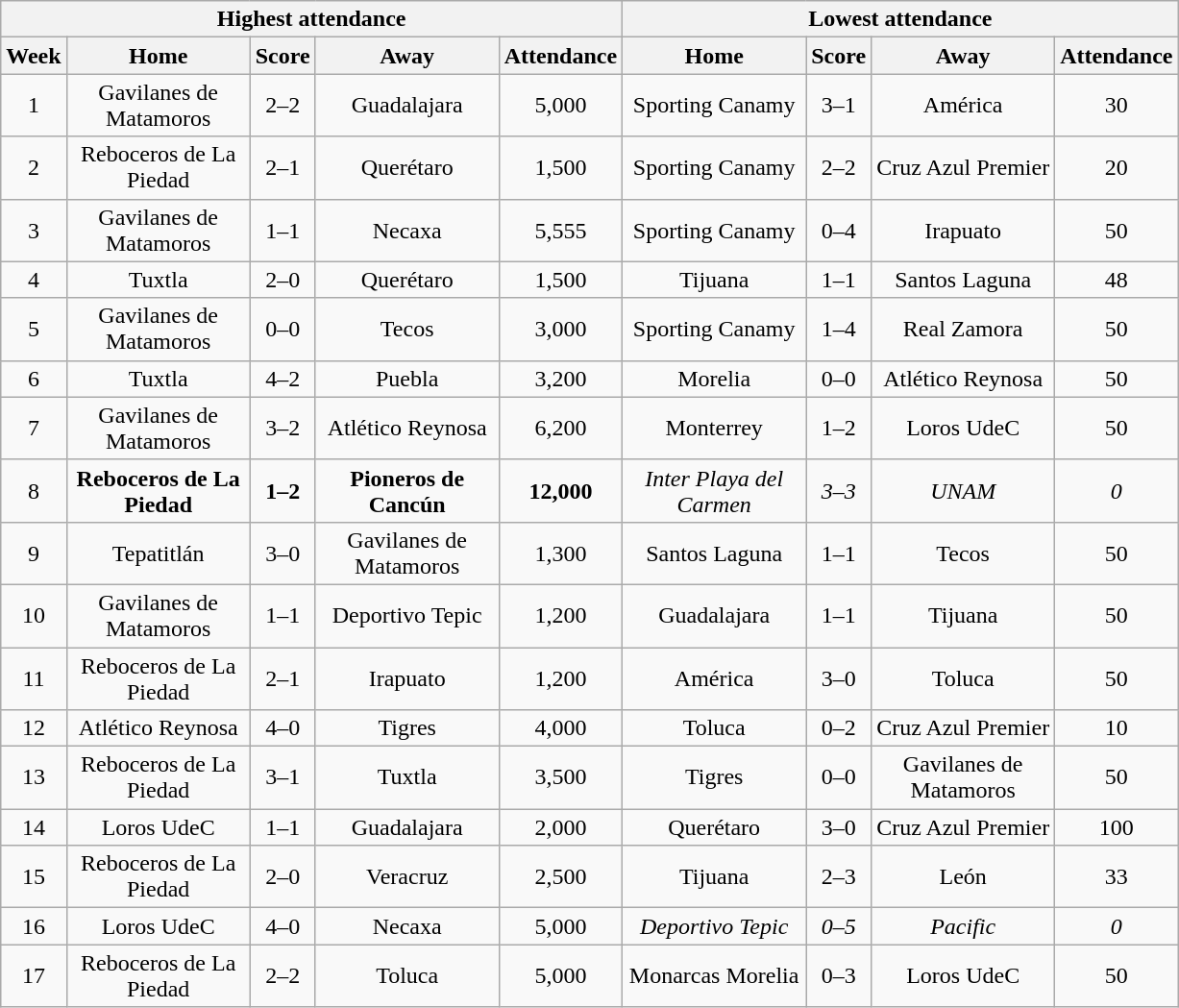<table class="wikitable" style="text-align:center">
<tr>
<th colspan=5>Highest attendance</th>
<th colspan=4>Lowest attendance</th>
</tr>
<tr>
<th>Week</th>
<th class="unsortable" width=120>Home</th>
<th>Score</th>
<th class="unsortable" width=120>Away</th>
<th>Attendance</th>
<th class="unsortable" width=120>Home</th>
<th>Score</th>
<th class="unsortable" width=120>Away</th>
<th>Attendance</th>
</tr>
<tr>
<td>1</td>
<td>Gavilanes de Matamoros</td>
<td>2–2</td>
<td>Guadalajara</td>
<td>5,000</td>
<td>Sporting Canamy</td>
<td>3–1</td>
<td>América</td>
<td>30</td>
</tr>
<tr>
<td>2</td>
<td>Reboceros de La Piedad</td>
<td>2–1</td>
<td>Querétaro</td>
<td>1,500</td>
<td>Sporting Canamy</td>
<td>2–2</td>
<td>Cruz Azul Premier</td>
<td>20</td>
</tr>
<tr>
<td>3</td>
<td>Gavilanes de Matamoros</td>
<td>1–1</td>
<td>Necaxa</td>
<td>5,555</td>
<td>Sporting Canamy</td>
<td>0–4</td>
<td>Irapuato</td>
<td>50</td>
</tr>
<tr>
<td>4</td>
<td>Tuxtla</td>
<td>2–0</td>
<td>Querétaro</td>
<td>1,500</td>
<td>Tijuana</td>
<td>1–1</td>
<td>Santos Laguna</td>
<td>48</td>
</tr>
<tr>
<td>5</td>
<td>Gavilanes de Matamoros</td>
<td>0–0</td>
<td>Tecos</td>
<td>3,000</td>
<td>Sporting Canamy</td>
<td>1–4</td>
<td>Real Zamora</td>
<td>50</td>
</tr>
<tr>
<td>6</td>
<td>Tuxtla</td>
<td>4–2</td>
<td>Puebla</td>
<td>3,200</td>
<td>Morelia</td>
<td>0–0</td>
<td>Atlético Reynosa</td>
<td>50</td>
</tr>
<tr>
<td>7</td>
<td>Gavilanes de Matamoros</td>
<td>3–2</td>
<td>Atlético Reynosa</td>
<td>6,200</td>
<td>Monterrey</td>
<td>1–2</td>
<td>Loros UdeC</td>
<td>50</td>
</tr>
<tr>
<td>8</td>
<td><strong>Reboceros de La Piedad</strong></td>
<td><strong>1–2</strong></td>
<td><strong>Pioneros de Cancún</strong></td>
<td><strong>12,000</strong></td>
<td><em>Inter Playa del Carmen</em></td>
<td><em>3–3</em></td>
<td><em>UNAM</em></td>
<td><em>0</em></td>
</tr>
<tr>
<td>9</td>
<td>Tepatitlán</td>
<td>3–0</td>
<td>Gavilanes de Matamoros</td>
<td>1,300</td>
<td>Santos Laguna</td>
<td>1–1</td>
<td>Tecos</td>
<td>50</td>
</tr>
<tr>
<td>10</td>
<td>Gavilanes de Matamoros</td>
<td>1–1</td>
<td>Deportivo Tepic</td>
<td>1,200</td>
<td>Guadalajara</td>
<td>1–1</td>
<td>Tijuana</td>
<td>50</td>
</tr>
<tr>
<td>11</td>
<td>Reboceros de La Piedad</td>
<td>2–1</td>
<td>Irapuato</td>
<td>1,200</td>
<td>América</td>
<td>3–0</td>
<td>Toluca</td>
<td>50</td>
</tr>
<tr>
<td>12</td>
<td>Atlético Reynosa</td>
<td>4–0</td>
<td>Tigres</td>
<td>4,000</td>
<td>Toluca</td>
<td>0–2</td>
<td>Cruz Azul Premier</td>
<td>10</td>
</tr>
<tr>
<td>13</td>
<td>Reboceros de La Piedad</td>
<td>3–1</td>
<td>Tuxtla</td>
<td>3,500</td>
<td>Tigres</td>
<td>0–0</td>
<td>Gavilanes de Matamoros</td>
<td>50</td>
</tr>
<tr>
<td>14</td>
<td>Loros UdeC</td>
<td>1–1</td>
<td>Guadalajara</td>
<td>2,000</td>
<td>Querétaro</td>
<td>3–0</td>
<td>Cruz Azul Premier</td>
<td>100</td>
</tr>
<tr>
<td>15</td>
<td>Reboceros de La Piedad</td>
<td>2–0</td>
<td>Veracruz</td>
<td>2,500</td>
<td>Tijuana</td>
<td>2–3</td>
<td>León</td>
<td>33</td>
</tr>
<tr>
<td>16</td>
<td>Loros UdeC</td>
<td>4–0</td>
<td>Necaxa</td>
<td>5,000</td>
<td><em>Deportivo Tepic</em></td>
<td><em>0–5</em></td>
<td><em>Pacific</em></td>
<td><em>0</em></td>
</tr>
<tr>
<td>17</td>
<td>Reboceros de La Piedad</td>
<td>2–2</td>
<td>Toluca</td>
<td>5,000</td>
<td>Monarcas Morelia</td>
<td>0–3</td>
<td>Loros UdeC</td>
<td>50</td>
</tr>
</table>
